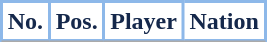<table class="wikitable sortable">
<tr>
<th style="background:#FFFFFF; color:#15284B; border:2px solid #8DB8E9;" scope="col">No.</th>
<th style="background:#FFFFFF; color:#15284B; border:2px solid #8DB8E9;" scope="col">Pos.</th>
<th style="background:#FFFFFF; color:#15284B; border:2px solid #8DB8E9;" scope="col">Player</th>
<th style="background:#FFFFFF; color:#15284B; border:2px solid #8DB8E9;" scope="col">Nation</th>
</tr>
<tr>
</tr>
</table>
